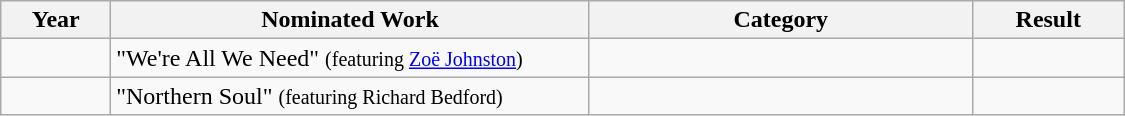<table class=wikitable plainrowheaders | width="750">
<tr>
<th style="width:70px;">Year</th>
<th style="width:340px;">Nominated Work</th>
<th style="width:270px;">Category</th>
<th style="width:100px;">Result</th>
</tr>
<tr>
<td></td>
<td>"We're All We Need" <small>(featuring <a href='#'>Zoë Johnston</a>)</small></td>
<td></td>
<td></td>
</tr>
<tr>
<td></td>
<td>"Northern Soul" <small>(featuring Richard Bedford)</small></td>
<td></td>
<td></td>
</tr>
</table>
